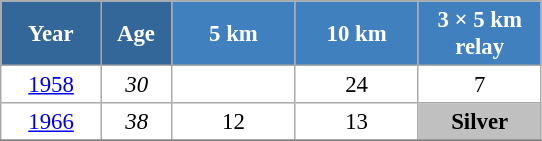<table class="wikitable" style="font-size:95%; text-align:center; border:grey solid 1px; border-collapse:collapse; background:#ffffff;">
<tr>
<th style="background-color:#369; color:white; width:60px;"> Year </th>
<th style="background-color:#369; color:white; width:40px;"> Age </th>
<th style="background-color:#4180be; color:white; width:75px;"> 5 km </th>
<th style="background-color:#4180be; color:white; width:75px;"> 10 km </th>
<th style="background-color:#4180be; color:white; width:75px;"> 3 × 5 km <br> relay </th>
</tr>
<tr>
<td><a href='#'>1958</a></td>
<td><em>30</em></td>
<td></td>
<td>24</td>
<td>7</td>
</tr>
<tr>
<td><a href='#'>1966</a></td>
<td><em>38</em></td>
<td>12</td>
<td>13</td>
<td style="background:silver;"><strong>Silver</strong></td>
</tr>
<tr>
</tr>
</table>
